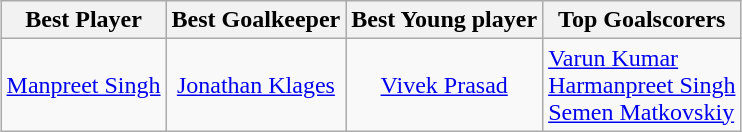<table class=wikitable style="text-align:center; margin:auto">
<tr>
<th>Best Player</th>
<th>Best Goalkeeper</th>
<th>Best Young player</th>
<th>Top Goalscorers</th>
</tr>
<tr>
<td> <a href='#'>Manpreet Singh</a></td>
<td> <a href='#'>Jonathan Klages</a></td>
<td> <a href='#'>Vivek Prasad</a></td>
<td align=left> <a href='#'>Varun Kumar</a><br> <a href='#'>Harmanpreet Singh</a><br> <a href='#'>Semen Matkovskiy</a></td>
</tr>
</table>
